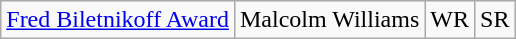<table class="wikitable">
<tr>
<td><a href='#'>Fred Biletnikoff Award</a></td>
<td>Malcolm Williams</td>
<td>WR</td>
<td>SR</td>
</tr>
</table>
